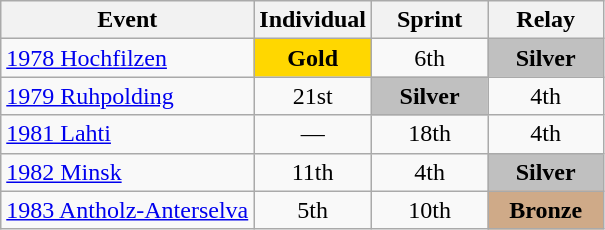<table class="wikitable" style="text-align: center;">
<tr ">
<th>Event</th>
<th style="width:70px;">Individual</th>
<th style="width:70px;">Sprint</th>
<th style="width:70px;">Relay</th>
</tr>
<tr>
<td align=left> <a href='#'>1978 Hochfilzen</a></td>
<td style="background:gold;"><strong>Gold</strong></td>
<td>6th</td>
<td style="background:silver;"><strong>Silver</strong></td>
</tr>
<tr>
<td align=left> <a href='#'>1979 Ruhpolding</a></td>
<td>21st</td>
<td style="background:silver;"><strong>Silver</strong></td>
<td>4th</td>
</tr>
<tr>
<td align=left> <a href='#'>1981 Lahti</a></td>
<td>—</td>
<td>18th</td>
<td>4th</td>
</tr>
<tr>
<td align=left> <a href='#'>1982 Minsk</a></td>
<td>11th</td>
<td>4th</td>
<td style="background:silver;"><strong>Silver</strong></td>
</tr>
<tr>
<td align=left> <a href='#'>1983 Antholz-Anterselva</a></td>
<td>5th</td>
<td>10th</td>
<td style="background:#cfaa88;"><strong>Bronze</strong></td>
</tr>
</table>
